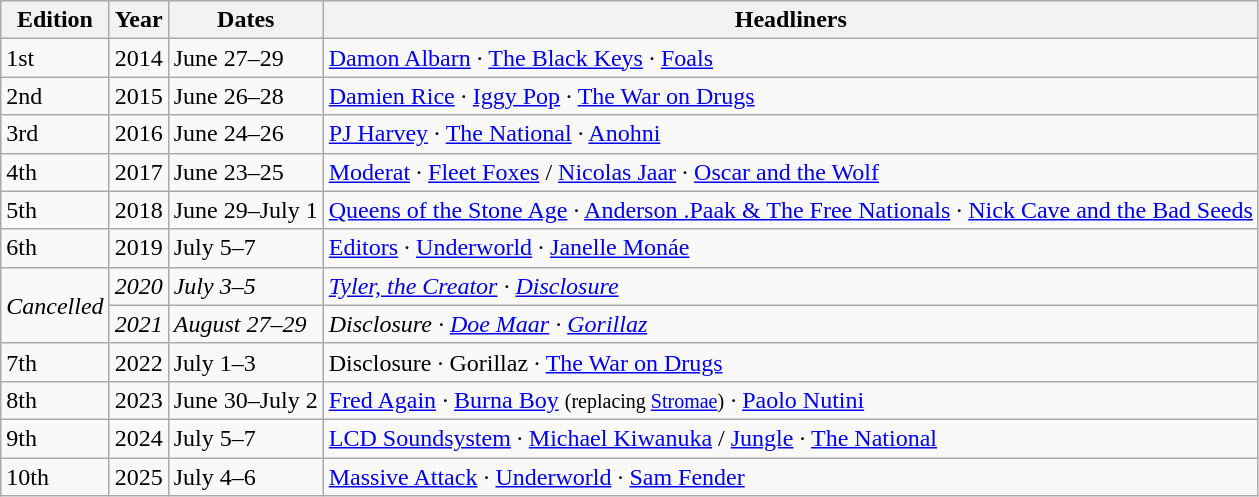<table class="wikitable sortable">
<tr>
<th>Edition</th>
<th>Year</th>
<th>Dates</th>
<th class="unsortable">Headliners</th>
</tr>
<tr>
<td>1st</td>
<td>2014</td>
<td>June 27–29</td>
<td><a href='#'>Damon Albarn</a> · <a href='#'>The Black Keys</a> · <a href='#'>Foals</a></td>
</tr>
<tr>
<td>2nd</td>
<td>2015</td>
<td>June 26–28</td>
<td><a href='#'>Damien Rice</a> · <a href='#'>Iggy Pop</a> · <a href='#'>The War on Drugs</a></td>
</tr>
<tr>
<td>3rd</td>
<td>2016</td>
<td>June 24–26</td>
<td><a href='#'>PJ Harvey</a> · <a href='#'>The National</a> · <a href='#'>Anohni</a></td>
</tr>
<tr>
<td>4th</td>
<td>2017</td>
<td>June 23–25</td>
<td><a href='#'>Moderat</a> · <a href='#'>Fleet Foxes</a> / <a href='#'>Nicolas Jaar</a> · <a href='#'>Oscar and the Wolf</a></td>
</tr>
<tr>
<td>5th</td>
<td>2018</td>
<td>June 29–July 1</td>
<td><a href='#'>Queens of the Stone Age</a> · <a href='#'>Anderson .Paak & The Free Nationals</a> · <a href='#'>Nick Cave and the Bad Seeds</a></td>
</tr>
<tr>
<td>6th</td>
<td>2019</td>
<td>July 5–7</td>
<td><a href='#'>Editors</a> · <a href='#'>Underworld</a> · <a href='#'>Janelle Monáe</a></td>
</tr>
<tr>
<td rowspan="2"><em>Cancelled</em></td>
<td><em>2020</em></td>
<td><em>July 3–5</em></td>
<td><em><a href='#'>Tyler, the Creator</a> · <a href='#'>Disclosure</a></em></td>
</tr>
<tr>
<td><em>2021</em></td>
<td><em>August 27–29</em></td>
<td><em>Disclosure · <a href='#'>Doe Maar</a> · <a href='#'>Gorillaz</a></em></td>
</tr>
<tr>
<td>7th</td>
<td>2022</td>
<td>July 1–3</td>
<td>Disclosure · Gorillaz · <a href='#'>The War on Drugs</a></td>
</tr>
<tr>
<td>8th</td>
<td>2023</td>
<td>June 30–July 2</td>
<td><a href='#'>Fred Again</a> <em>·</em> <a href='#'>Burna Boy</a> <small>(replacing <a href='#'>Stromae</a>)</small> <em>·</em> <a href='#'>Paolo Nutini</a></td>
</tr>
<tr>
<td>9th</td>
<td>2024</td>
<td>July 5–7</td>
<td><a href='#'>LCD Soundsystem</a> · <a href='#'>Michael Kiwanuka</a> / <a href='#'>Jungle</a> · <a href='#'>The National</a></td>
</tr>
<tr>
<td>10th</td>
<td>2025</td>
<td>July 4–6</td>
<td><a href='#'>Massive Attack</a> · <a href='#'>Underworld</a> · <a href='#'>Sam Fender</a></td>
</tr>
</table>
